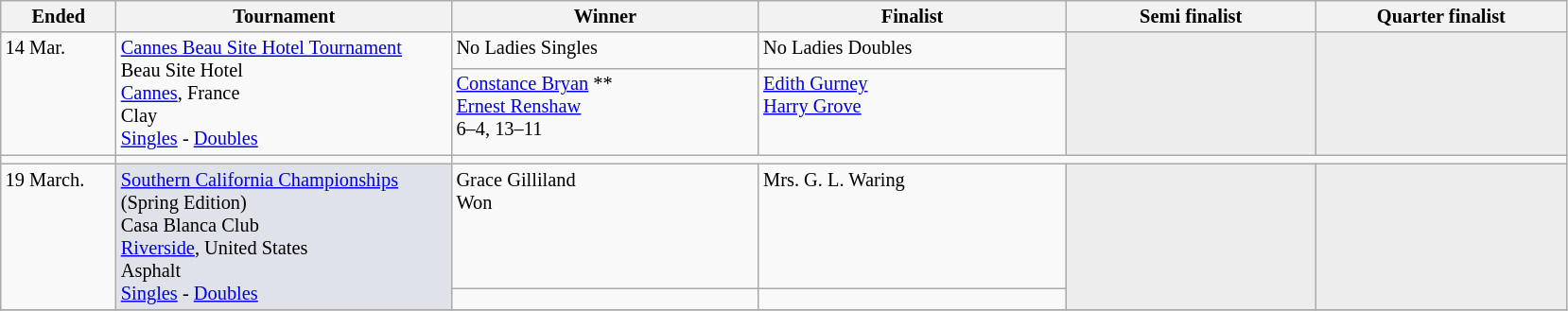<table class="wikitable" style="font-size:85%;">
<tr>
<th width="75">Ended</th>
<th width="230">Tournament</th>
<th width="210">Winner</th>
<th width="210">Finalist</th>
<th width="170">Semi finalist</th>
<th width="170">Quarter finalist</th>
</tr>
<tr valign=top>
<td rowspan=2>14 Mar.</td>
<td rowspan=2><a href='#'>Cannes Beau Site Hotel Tournament</a><br> Beau Site Hotel<br><a href='#'>Cannes</a>, France<br>Clay<br><a href='#'>Singles</a> - <a href='#'>Doubles</a></td>
<td>No Ladies Singles</td>
<td>No Ladies Doubles</td>
<td style="background:#ededed;" rowspan=2></td>
<td style="background:#ededed;" rowspan=2></td>
</tr>
<tr valign=top>
<td> <a href='#'>Constance Bryan</a>  **<br> <a href='#'>Ernest Renshaw </a><br>6–4, 13–11</td>
<td> <a href='#'>Edith Gurney</a><br> <a href='#'>Harry Grove</a></td>
</tr>
<tr valign=top>
<td></td>
<td></td>
</tr>
<tr valign=top>
<td rowspan=2>19 March.</td>
<td style="background:#dfe2e9" rowspan=2><a href='#'>Southern California Championships</a><br>(Spring Edition)<br>Casa Blanca Club<br><a href='#'>Riverside</a>, United States<br>Asphalt<br><a href='#'>Singles</a> - <a href='#'>Doubles</a></td>
<td> Grace Gilliland<br>Won</td>
<td> Mrs. G. L. Waring</td>
<td style="background:#ededed;" rowspan=2></td>
<td style="background:#ededed;" rowspan=2></td>
</tr>
<tr valign=top>
<td></td>
<td></td>
</tr>
<tr valign=top>
</tr>
</table>
